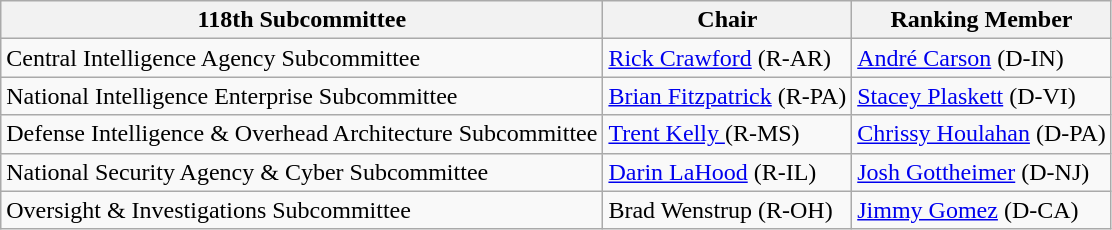<table class="wikitable">
<tr>
<th>118th Subcommittee</th>
<th>Chair</th>
<th>Ranking Member</th>
</tr>
<tr>
<td>Central Intelligence Agency Subcommittee</td>
<td><a href='#'>Rick Crawford</a> (R-AR)</td>
<td><a href='#'>André Carson</a> (D-IN)</td>
</tr>
<tr>
<td>National Intelligence Enterprise Subcommittee</td>
<td><a href='#'>Brian Fitzpatrick</a> (R-PA)</td>
<td><a href='#'>Stacey Plaskett</a> (D-VI)</td>
</tr>
<tr>
<td>Defense Intelligence & Overhead Architecture Subcommittee</td>
<td><a href='#'>Trent Kelly </a> (R-MS)</td>
<td><a href='#'>Chrissy Houlahan</a> (D-PA)</td>
</tr>
<tr>
<td>National Security Agency & Cyber Subcommittee</td>
<td><a href='#'>Darin LaHood</a> (R-IL)</td>
<td><a href='#'>Josh Gottheimer</a> (D-NJ)</td>
</tr>
<tr>
<td>Oversight & Investigations Subcommittee</td>
<td>Brad Wenstrup (R-OH)</td>
<td><a href='#'>Jimmy Gomez</a> (D-CA)</td>
</tr>
</table>
